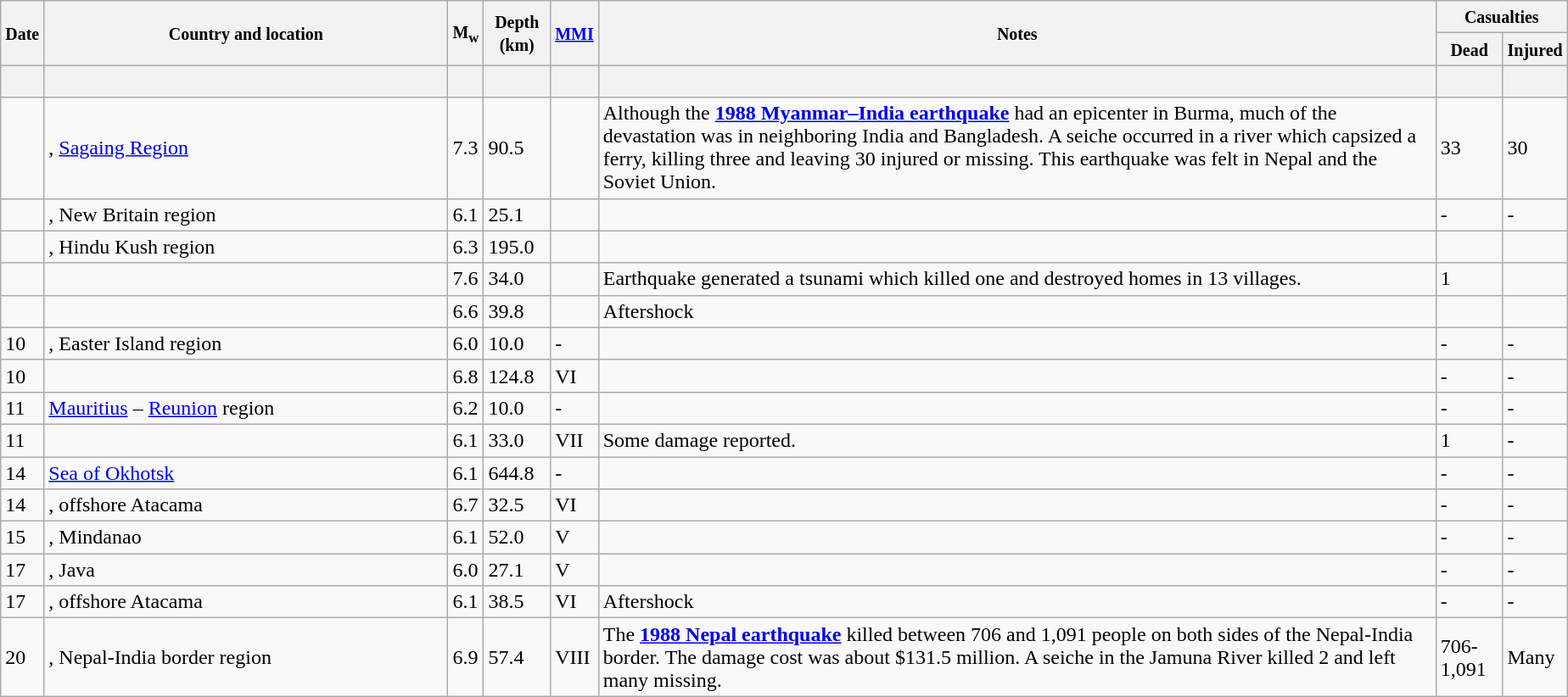<table class="wikitable sortable" style="border:1px black; margin-left:1em;">
<tr>
<th rowspan="2"><small>Date</small></th>
<th rowspan="2" style="width: 310px"><small>Country and location</small></th>
<th rowspan="2"><small>M<sub>w</sub></small></th>
<th rowspan="2"><small>Depth (km)</small></th>
<th rowspan="2"><small><a href='#'>MMI</a></small></th>
<th rowspan="2" class="unsortable"><small>Notes</small></th>
<th colspan="2"><small>Casualties</small></th>
</tr>
<tr>
<th><small>Dead</small></th>
<th><small>Injured</small></th>
</tr>
<tr>
<th><br></th>
<th></th>
<th></th>
<th></th>
<th></th>
<th></th>
<th></th>
<th></th>
</tr>
<tr>
<td></td>
<td>, <a href='#'>Sagaing Region</a></td>
<td>7.3</td>
<td>90.5</td>
<td></td>
<td>Although the <strong><a href='#'>1988 Myanmar–India earthquake</a></strong> had an epicenter in Burma, much of the devastation was in neighboring India and Bangladesh. A seiche occurred in a river which capsized a ferry, killing three and leaving 30 injured or missing. This earthquake was felt in Nepal and the Soviet Union.</td>
<td>33</td>
<td>30</td>
</tr>
<tr>
<td></td>
<td>, New Britain region</td>
<td>6.1</td>
<td>25.1</td>
<td></td>
<td></td>
<td>-</td>
<td>-</td>
</tr>
<tr>
<td></td>
<td>, Hindu Kush region</td>
<td>6.3</td>
<td>195.0</td>
<td></td>
<td></td>
<td></td>
<td></td>
</tr>
<tr>
<td></td>
<td></td>
<td>7.6</td>
<td>34.0</td>
<td></td>
<td>Earthquake generated a tsunami which killed one and destroyed homes in 13 villages.</td>
<td>1</td>
<td></td>
</tr>
<tr>
<td></td>
<td></td>
<td>6.6</td>
<td>39.8</td>
<td></td>
<td>Aftershock</td>
<td></td>
<td></td>
</tr>
<tr>
<td>10</td>
<td>, Easter Island region</td>
<td>6.0</td>
<td>10.0</td>
<td>-</td>
<td></td>
<td>-</td>
<td>-</td>
</tr>
<tr>
<td>10</td>
<td></td>
<td>6.8</td>
<td>124.8</td>
<td>VI</td>
<td></td>
<td>-</td>
<td>-</td>
</tr>
<tr>
<td>11</td>
<td><a href='#'>Mauritius</a> – <a href='#'>Reunion</a> region</td>
<td>6.2</td>
<td>10.0</td>
<td>-</td>
<td></td>
<td>-</td>
<td>-</td>
</tr>
<tr>
<td>11</td>
<td></td>
<td>6.1</td>
<td>33.0</td>
<td>VII</td>
<td>Some damage reported.</td>
<td>1</td>
<td>-</td>
</tr>
<tr>
<td>14</td>
<td><a href='#'>Sea of Okhotsk</a></td>
<td>6.1</td>
<td>644.8</td>
<td>-</td>
<td></td>
<td>-</td>
<td>-</td>
</tr>
<tr>
<td>14</td>
<td>, offshore Atacama</td>
<td>6.7</td>
<td>32.5</td>
<td>VI</td>
<td></td>
<td>-</td>
<td>-</td>
</tr>
<tr>
<td>15</td>
<td>, Mindanao</td>
<td>6.1</td>
<td>52.0</td>
<td>V</td>
<td></td>
<td>-</td>
<td>-</td>
</tr>
<tr>
<td>17</td>
<td>, Java</td>
<td>6.0</td>
<td>27.1</td>
<td>V</td>
<td></td>
<td>-</td>
<td>-</td>
</tr>
<tr>
<td>17</td>
<td>, offshore Atacama</td>
<td>6.1</td>
<td>38.5</td>
<td>VI</td>
<td>Aftershock</td>
<td>-</td>
<td>-</td>
</tr>
<tr>
<td>20</td>
<td>, Nepal-India border region</td>
<td>6.9</td>
<td>57.4</td>
<td>VIII</td>
<td>The <strong><a href='#'>1988 Nepal earthquake</a></strong> killed between 706 and 1,091 people on both sides of the Nepal-India border. The damage cost was about $131.5 million. A seiche in the Jamuna River killed 2 and left many missing.</td>
<td>706-1,091</td>
<td>Many</td>
</tr>
</table>
